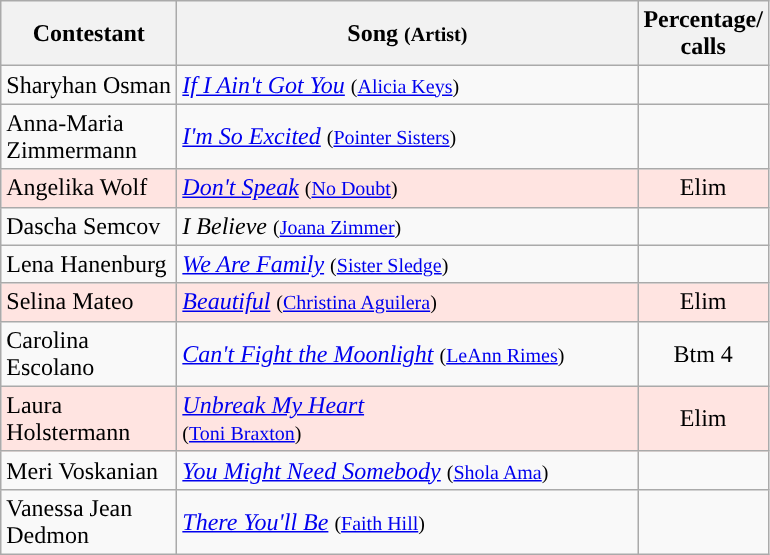<table class="wikitable">
<tr ">
<th style="width:110px;">Contestant</th>
<th style="width:300px;">Song <small>(Artist)</small></th>
<th style="width:28px;">Percentage/<br>calls</th>
</tr>
<tr>
<td align="left">Sharyhan Osman</td>
<td align="left"><em><a href='#'>If I Ain't Got You</a></em> <small>(<a href='#'>Alicia Keys</a>)</small></td>
<td style="text-align:center;"></td>
</tr>
<tr>
<td align="left">Anna-Maria Zimmermann</td>
<td align="left"><em><a href='#'>I'm So Excited</a></em> <small>(<a href='#'>Pointer Sisters</a>)</small></td>
<td style="text-align:center;"></td>
</tr>
<tr style="background:#ffe4e1;">
<td align="left">Angelika Wolf</td>
<td align="left"><em><a href='#'>Don't Speak</a></em> <small>(<a href='#'>No Doubt</a>)</small></td>
<td style="text-align:center;">Elim</td>
</tr>
<tr>
<td align="left">Dascha Semcov</td>
<td align="left"><em>I Believe</em> <small>(<a href='#'>Joana Zimmer</a>)</small></td>
<td style="text-align:center;"></td>
</tr>
<tr>
<td align="left">Lena Hanenburg</td>
<td align="left"><em><a href='#'>We Are Family</a></em> <small>(<a href='#'>Sister Sledge</a>)</small></td>
<td style="text-align:center;"></td>
</tr>
<tr style="background:#ffe4e1;">
<td align="left">Selina Mateo</td>
<td align="left"><em><a href='#'>Beautiful</a></em> <small>(<a href='#'>Christina Aguilera</a>)</small></td>
<td style="text-align:center;">Elim</td>
</tr>
<tr>
<td align="left">Carolina Escolano</td>
<td align="left"><em><a href='#'>Can't Fight the Moonlight</a></em> <small>(<a href='#'>LeAnn Rimes</a>)</small></td>
<td style="text-align:center;">Btm 4</td>
</tr>
<tr style="background:#ffe4e1;">
<td align="left">Laura Holstermann</td>
<td align="left"><em><a href='#'>Unbreak My Heart</a></em> <br><small>(<a href='#'>Toni Braxton</a>)</small></td>
<td style="text-align:center;">Elim</td>
</tr>
<tr>
<td align="left">Meri Voskanian</td>
<td align="left"><em><a href='#'>You Might Need Somebody</a></em> <small>(<a href='#'>Shola Ama</a>)</small></td>
<td style="text-align:center;"></td>
</tr>
<tr>
<td align="left">Vanessa Jean Dedmon</td>
<td align="left"><em><a href='#'>There You'll Be</a></em> <small>(<a href='#'>Faith Hill</a>)</small></td>
<td style="text-align:center;"></td>
</tr>
</table>
